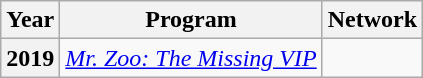<table class="wikitable plainrowheaders">
<tr>
<th>Year</th>
<th>Program</th>
<th>Network</th>
</tr>
<tr>
<th scope="row">2019</th>
<td><em><a href='#'>Mr. Zoo: The Missing VIP</a></em></td>
<td></td>
</tr>
</table>
